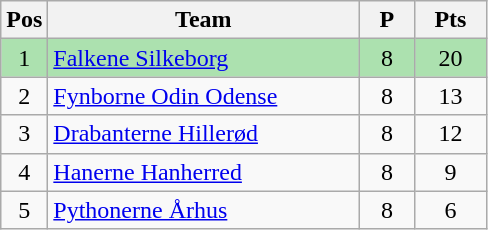<table class="wikitable" style="font-size: 100%">
<tr>
<th width=20>Pos</th>
<th width=200>Team</th>
<th width=30>P</th>
<th width=40>Pts</th>
</tr>
<tr align=center style="background:#ACE1AF;">
<td>1</td>
<td align="left"><a href='#'>Falkene Silkeborg</a></td>
<td>8</td>
<td>20</td>
</tr>
<tr align=center>
<td>2</td>
<td align="left"><a href='#'>Fynborne Odin Odense</a></td>
<td>8</td>
<td>13</td>
</tr>
<tr align=center>
<td>3</td>
<td align="left"><a href='#'>Drabanterne Hillerød</a></td>
<td>8</td>
<td>12</td>
</tr>
<tr align=center>
<td>4</td>
<td align="left"><a href='#'>Hanerne Hanherred</a></td>
<td>8</td>
<td>9</td>
</tr>
<tr align=center>
<td>5</td>
<td align="left"><a href='#'>Pythonerne Århus</a></td>
<td>8</td>
<td>6</td>
</tr>
</table>
